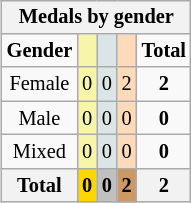<table class="wikitable" style="font-size:85%;float:right;text-align:center">
<tr bgcolor=EFEFEF>
<th colspan=5><strong>Medals by gender</strong></th>
</tr>
<tr>
<td><strong>Gender</strong></td>
<td bgcolor=F7F6A8></td>
<td bgcolor=DCE5E5></td>
<td bgcolor=FFDAB9></td>
<td><strong>Total</strong></td>
</tr>
<tr>
<td>Female</td>
<td bgcolor=F7F6A8>0</td>
<td bgcolor=DCE5E5>0</td>
<td bgcolor=FFDAB9>2</td>
<td><strong>2</strong></td>
</tr>
<tr>
<td>Male</td>
<td bgcolor=F7F6A8>0</td>
<td bgcolor=DCE5E5>0</td>
<td bgcolor=FFDAB9>0</td>
<td><strong>0</strong></td>
</tr>
<tr>
<td>Mixed</td>
<td bgcolor=F7F6A8>0</td>
<td bgcolor=DCE5E5>0</td>
<td bgcolor=FFDAB9>0</td>
<td><strong>0</strong></td>
</tr>
<tr>
<th><strong>Total</strong></th>
<th style="background:gold;"><strong>0</strong></th>
<th style="background:silver;"><strong>0</strong></th>
<th style="background:#c96;"><strong>2</strong></th>
<th><strong>2</strong></th>
</tr>
</table>
